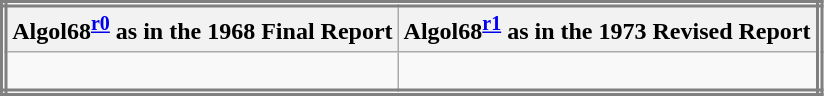<table border="1"  style="border-collapse:collapse; border:5px double gray; float:left;" class="wikitable">
<tr>
<th>Algol68<sup><a href='#'>r0</a></sup> as in the 1968 Final Report</th>
<th>Algol68<sup><a href='#'>r1</a></sup> as in the 1973 Revised Report</th>
</tr>
<tr>
<td><br></td>
<td><br></td>
</tr>
</table>
